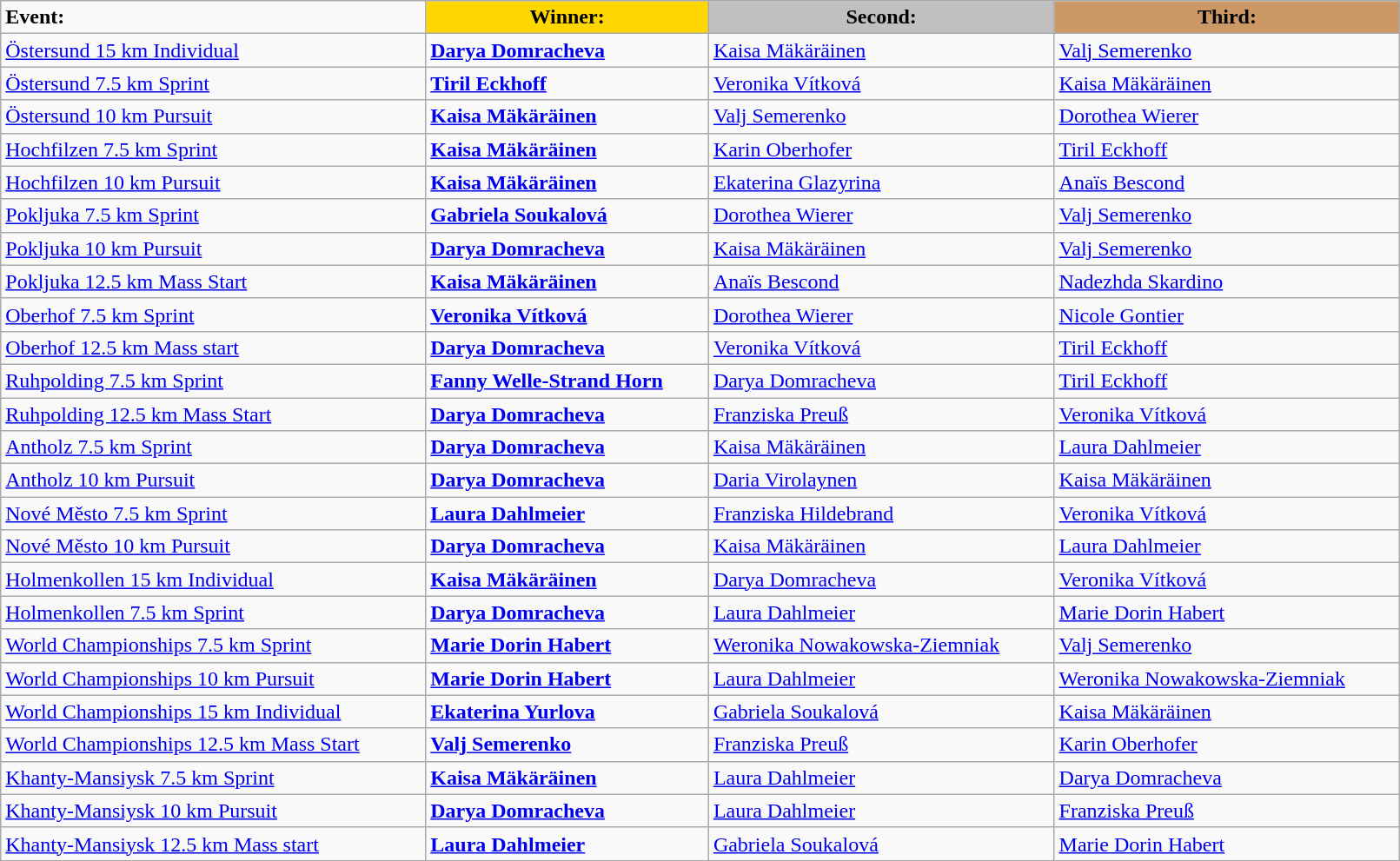<table class="wikitable" width=85%>
<tr>
<td><strong>Event:</strong></td>
<td style="text-align:center;background-color:gold;"><strong>Winner:</strong></td>
<td style="text-align:center;background-color:silver;"><strong>Second:</strong></td>
<td style="text-align:center;background-color:#CC9966;"><strong>Third:</strong></td>
</tr>
<tr>
<td><a href='#'>Östersund 15 km Individual</a><br></td>
<td><strong><a href='#'>Darya Domracheva</a></strong><br><small></small></td>
<td><a href='#'>Kaisa Mäkäräinen</a><br><small></small></td>
<td><a href='#'>Valj Semerenko</a><br><small></small></td>
</tr>
<tr>
<td><a href='#'>Östersund 7.5 km Sprint</a><br></td>
<td><strong><a href='#'>Tiril Eckhoff</a></strong><br><small></small></td>
<td><a href='#'>Veronika Vítková</a><br><small></small></td>
<td><a href='#'>Kaisa Mäkäräinen</a><br><small></small></td>
</tr>
<tr>
<td><a href='#'>Östersund 10 km Pursuit</a><br></td>
<td><strong><a href='#'>Kaisa Mäkäräinen</a></strong><br><small></small></td>
<td><a href='#'>Valj Semerenko</a><br><small></small></td>
<td><a href='#'>Dorothea Wierer</a><br><small></small></td>
</tr>
<tr>
<td><a href='#'>Hochfilzen 7.5 km Sprint</a><br></td>
<td><strong><a href='#'>Kaisa Mäkäräinen</a></strong><br><small></small></td>
<td><a href='#'>Karin Oberhofer</a><br><small></small></td>
<td><a href='#'>Tiril Eckhoff</a><br><small></small></td>
</tr>
<tr>
<td><a href='#'>Hochfilzen 10 km Pursuit</a><br></td>
<td><strong><a href='#'>Kaisa Mäkäräinen</a></strong><br><small></small></td>
<td><a href='#'>Ekaterina Glazyrina</a><br><small></small></td>
<td><a href='#'>Anaïs Bescond</a><br><small></small></td>
</tr>
<tr>
<td><a href='#'>Pokljuka 7.5 km Sprint</a><br> </td>
<td><strong><a href='#'>Gabriela Soukalová</a></strong><br><small></small></td>
<td><a href='#'>Dorothea Wierer</a><br><small></small></td>
<td><a href='#'>Valj Semerenko</a><br><small></small></td>
</tr>
<tr>
<td><a href='#'>Pokljuka 10 km Pursuit</a><br> </td>
<td><strong><a href='#'>Darya Domracheva</a></strong><br><small></small></td>
<td><a href='#'>Kaisa Mäkäräinen</a><br><small></small></td>
<td><a href='#'>Valj Semerenko</a><br><small></small></td>
</tr>
<tr>
<td><a href='#'>Pokljuka 12.5 km Mass Start</a><br> </td>
<td><strong><a href='#'>Kaisa Mäkäräinen</a></strong><br><small></small></td>
<td><a href='#'>Anaïs Bescond</a><br><small></small></td>
<td><a href='#'>Nadezhda Skardino</a><br><small></small></td>
</tr>
<tr>
<td><a href='#'>Oberhof 7.5 km Sprint</a><br> </td>
<td><strong><a href='#'>Veronika Vítková</a></strong><br><small></small></td>
<td><a href='#'>Dorothea Wierer</a><br><small></small></td>
<td><a href='#'>Nicole Gontier</a><br><small></small></td>
</tr>
<tr>
<td><a href='#'>Oberhof 12.5 km Mass start</a><br></td>
<td><strong><a href='#'>Darya Domracheva</a></strong><br><small></small></td>
<td><a href='#'>Veronika Vítková</a><br><small></small></td>
<td><a href='#'>Tiril Eckhoff</a><br><small></small></td>
</tr>
<tr>
<td><a href='#'>Ruhpolding 7.5 km Sprint</a><br></td>
<td><strong><a href='#'>Fanny Welle-Strand Horn</a></strong><br><small></small></td>
<td><a href='#'>Darya Domracheva</a><br><small></small></td>
<td><a href='#'>Tiril Eckhoff</a><br><small></small></td>
</tr>
<tr>
<td><a href='#'>Ruhpolding 12.5 km Mass Start</a><br></td>
<td><strong><a href='#'>Darya Domracheva</a></strong><br><small></small></td>
<td><a href='#'>Franziska Preuß</a><br><small></small></td>
<td><a href='#'>Veronika Vítková</a><br><small></small></td>
</tr>
<tr>
<td><a href='#'>Antholz 7.5 km Sprint</a><br></td>
<td><strong><a href='#'>Darya Domracheva</a></strong><br><small></small></td>
<td><a href='#'>Kaisa Mäkäräinen</a><br><small></small></td>
<td><a href='#'>Laura Dahlmeier</a><br><small></small></td>
</tr>
<tr>
<td><a href='#'>Antholz 10 km Pursuit</a><br></td>
<td><strong><a href='#'>Darya Domracheva</a></strong><br><small></small></td>
<td><a href='#'>Daria Virolaynen</a><br><small></small></td>
<td><a href='#'>Kaisa Mäkäräinen</a><br><small></small></td>
</tr>
<tr>
<td><a href='#'>Nové Město 7.5 km Sprint</a><br></td>
<td><strong><a href='#'>Laura Dahlmeier</a></strong><br><small></small></td>
<td><a href='#'>Franziska Hildebrand</a><br><small></small></td>
<td><a href='#'>Veronika Vítková</a><br><small></small></td>
</tr>
<tr>
<td><a href='#'>Nové Město 10 km Pursuit</a><br></td>
<td><strong><a href='#'>Darya Domracheva</a></strong><br><small></small></td>
<td><a href='#'>Kaisa Mäkäräinen</a><br><small></small></td>
<td><a href='#'>Laura Dahlmeier</a><br><small></small></td>
</tr>
<tr>
<td><a href='#'>Holmenkollen 15 km Individual</a><br></td>
<td><strong><a href='#'>Kaisa Mäkäräinen</a></strong><br><small></small></td>
<td><a href='#'>Darya Domracheva</a><br><small></small></td>
<td><a href='#'>Veronika Vítková</a><br><small></small></td>
</tr>
<tr>
<td><a href='#'>Holmenkollen 7.5 km Sprint</a><br></td>
<td><strong><a href='#'>Darya Domracheva</a></strong><br><small></small></td>
<td><a href='#'>Laura Dahlmeier</a><br><small></small></td>
<td><a href='#'>Marie Dorin Habert</a><br><small></small></td>
</tr>
<tr>
<td><a href='#'>World Championships 7.5 km Sprint</a><br></td>
<td><strong><a href='#'>Marie Dorin Habert</a></strong><br><small></small></td>
<td><a href='#'>Weronika Nowakowska-Ziemniak</a><br><small></small></td>
<td><a href='#'>Valj Semerenko</a><br><small></small></td>
</tr>
<tr>
<td><a href='#'>World Championships 10 km Pursuit</a><br></td>
<td><strong><a href='#'>Marie Dorin Habert</a></strong><br><small></small></td>
<td><a href='#'>Laura Dahlmeier</a><br><small></small></td>
<td><a href='#'>Weronika Nowakowska-Ziemniak</a><br><small></small></td>
</tr>
<tr>
<td><a href='#'>World Championships 15 km Individual</a><br></td>
<td><strong><a href='#'>Ekaterina Yurlova</a></strong><br><small></small></td>
<td><a href='#'>Gabriela Soukalová</a><br><small></small></td>
<td><a href='#'>Kaisa Mäkäräinen</a><br><small></small></td>
</tr>
<tr>
<td><a href='#'>World Championships 12.5 km Mass Start</a><br></td>
<td><strong><a href='#'>Valj Semerenko</a></strong><br><small></small></td>
<td><a href='#'>Franziska Preuß</a><br><small></small></td>
<td><a href='#'>Karin Oberhofer</a><br><small></small></td>
</tr>
<tr>
<td><a href='#'>Khanty-Mansiysk 7.5 km Sprint</a><br></td>
<td><strong><a href='#'>Kaisa Mäkäräinen</a></strong><br><small></small></td>
<td><a href='#'>Laura Dahlmeier</a><br><small></small></td>
<td><a href='#'>Darya Domracheva</a><br><small></small></td>
</tr>
<tr>
<td><a href='#'>Khanty-Mansiysk 10 km Pursuit</a><br></td>
<td><strong><a href='#'>Darya Domracheva</a></strong><br><small></small></td>
<td><a href='#'>Laura Dahlmeier</a><br><small></small></td>
<td><a href='#'>Franziska Preuß</a><br><small></small></td>
</tr>
<tr>
<td><a href='#'>Khanty-Mansiysk 12.5 km Mass start</a><br></td>
<td><strong><a href='#'>Laura Dahlmeier</a></strong><br><small></small></td>
<td><a href='#'>Gabriela Soukalová</a><br><small></small></td>
<td><a href='#'>Marie Dorin Habert</a><br><small></small></td>
</tr>
</table>
